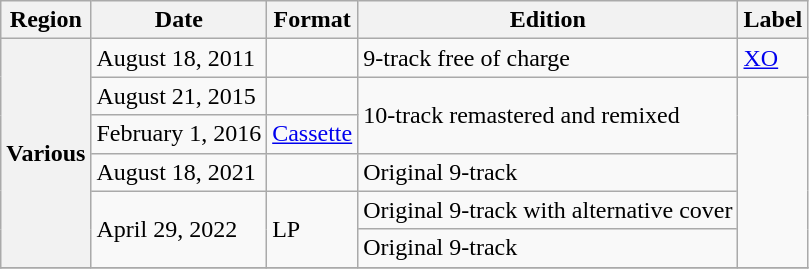<table class="wikitable plainrowheaders">
<tr>
<th scope="col">Region</th>
<th scope="col">Date</th>
<th scope="col">Format</th>
<th scope="col">Edition</th>
<th scope="col">Label</th>
</tr>
<tr>
<th scope="row" rowspan="6">Various</th>
<td rowspan="1">August 18, 2011</td>
<td rowspan="1"></td>
<td>9-track free of charge</td>
<td rowspan="1"><a href='#'>XO</a></td>
</tr>
<tr>
<td rowspan="1">August 21, 2015</td>
<td rowspan="1"></td>
<td rowspan="2">10-track remastered and remixed</td>
<td rowspan="5"></td>
</tr>
<tr>
<td rowspan="1">February 1, 2016</td>
<td rowspan="1"><a href='#'>Cassette</a></td>
</tr>
<tr>
<td rowspan="1">August 18, 2021</td>
<td rowspan="1"></td>
<td>Original 9-track</td>
</tr>
<tr>
<td rowspan="2">April 29, 2022</td>
<td rowspan="2">LP</td>
<td>Original 9-track with alternative cover</td>
</tr>
<tr>
<td>Original 9-track</td>
</tr>
<tr>
</tr>
</table>
